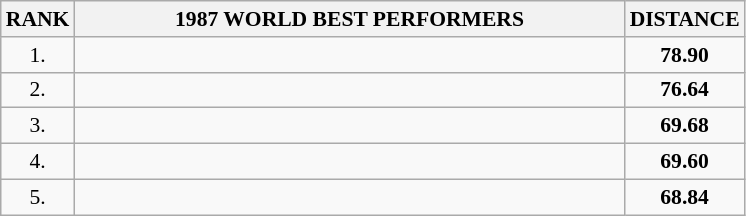<table class="wikitable" style="border-collapse: collapse; font-size: 90%;">
<tr>
<th>RANK</th>
<th align="center" style="width: 25em">1987 WORLD BEST PERFORMERS</th>
<th align="center" style="width: 5em">DISTANCE</th>
</tr>
<tr>
<td align="center">1.</td>
<td></td>
<td align="center"><strong>78.90</strong></td>
</tr>
<tr>
<td align="center">2.</td>
<td></td>
<td align="center"><strong>76.64</strong></td>
</tr>
<tr>
<td align="center">3.</td>
<td></td>
<td align="center"><strong>69.68</strong></td>
</tr>
<tr>
<td align="center">4.</td>
<td></td>
<td align="center"><strong>69.60</strong></td>
</tr>
<tr>
<td align="center">5.</td>
<td></td>
<td align="center"><strong>68.84</strong></td>
</tr>
</table>
